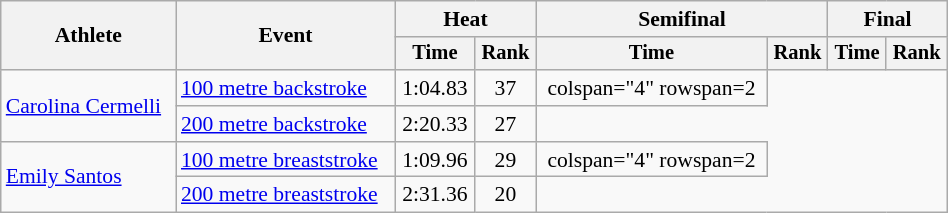<table class="wikitable" style="text-align:center; font-size:90%; width:50%;">
<tr>
<th rowspan="2">Athlete</th>
<th rowspan="2">Event</th>
<th colspan="2">Heat</th>
<th colspan="2">Semifinal</th>
<th colspan="2">Final</th>
</tr>
<tr style="font-size:95%">
<th>Time</th>
<th>Rank</th>
<th>Time</th>
<th>Rank</th>
<th>Time</th>
<th>Rank</th>
</tr>
<tr>
<td align=left rowspan=2><a href='#'>Carolina Cermelli</a></td>
<td align=left><a href='#'>100 metre backstroke</a></td>
<td>1:04.83</td>
<td>37</td>
<td>colspan="4" rowspan=2</td>
</tr>
<tr>
<td align=left><a href='#'>200 metre backstroke</a></td>
<td>2:20.33</td>
<td>27</td>
</tr>
<tr>
<td align=left rowspan=2><a href='#'>Emily Santos</a></td>
<td align=left><a href='#'>100 metre breaststroke</a></td>
<td>1:09.96</td>
<td>29</td>
<td>colspan="4" rowspan=2 </td>
</tr>
<tr>
<td align=left><a href='#'>200 metre breaststroke</a></td>
<td>2:31.36</td>
<td>20</td>
</tr>
</table>
